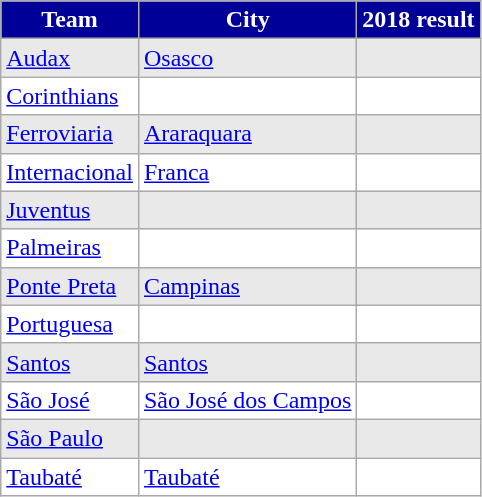<table border="0,75" cellpadding="2" style="border-collapse: collapse;" class="wikitable sortable">
<tr>
<th style="background: #009; color: #fff;">Team</th>
<th style="background: #009; color: #fff;">City</th>
<th style="background: #009; color: #fff;">2018 result </th>
</tr>
<tr style="background:#e9e9e9; color:black">
<td><a href='#'>Audax</a></td>
<td><a href='#'>Osasco</a></td>
<td></td>
</tr>
<tr style="background:white; color:black">
<td><a href='#'>Corinthians</a></td>
<td></td>
<td></td>
</tr>
<tr style="background:#e9e9e9; color:black">
<td><a href='#'>Ferroviaria</a></td>
<td><a href='#'>Araraquara</a></td>
<td></td>
</tr>
<tr style="background:white; color:black">
<td><a href='#'>Internacional</a></td>
<td><a href='#'>Franca</a></td>
<td></td>
</tr>
<tr style="background:#e9e9e9; color:black">
<td><a href='#'>Juventus</a></td>
<td></td>
<td></td>
</tr>
<tr style="background:white; color:black">
<td><a href='#'>Palmeiras</a></td>
<td></td>
<td></td>
</tr>
<tr style="background:#e9e9e9; color:black">
<td><a href='#'>Ponte Preta</a></td>
<td><a href='#'>Campinas</a></td>
<td></td>
</tr>
<tr style="background:white; color:black">
<td><a href='#'>Portuguesa</a></td>
<td></td>
<td></td>
</tr>
<tr style="background:#e9e9e9; color:black">
<td><a href='#'>Santos</a></td>
<td><a href='#'>Santos</a></td>
<td></td>
</tr>
<tr style="background:white; color:black">
<td><a href='#'>São José</a></td>
<td><a href='#'>São José dos Campos</a></td>
<td></td>
</tr>
<tr style="background:#e9e9e9;; color:black">
<td><a href='#'>São Paulo</a></td>
<td></td>
<td></td>
</tr>
<tr style="background:white; color:black">
<td><a href='#'>Taubaté</a></td>
<td><a href='#'>Taubaté</a></td>
<td></td>
</tr>
</table>
